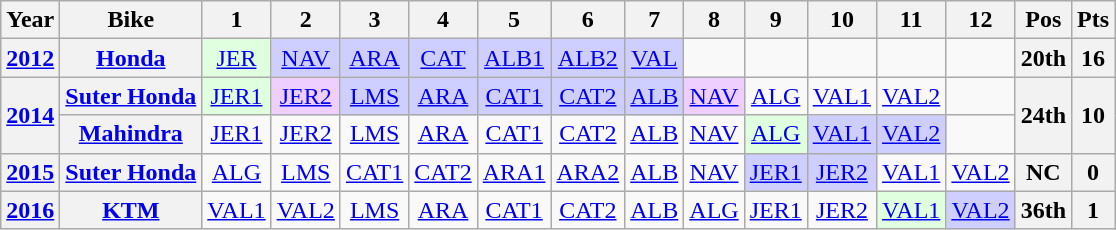<table class="wikitable" style="text-align:center">
<tr>
<th>Year</th>
<th>Bike</th>
<th>1</th>
<th>2</th>
<th>3</th>
<th>4</th>
<th>5</th>
<th>6</th>
<th>7</th>
<th>8</th>
<th>9</th>
<th>10</th>
<th>11</th>
<th>12</th>
<th>Pos</th>
<th>Pts</th>
</tr>
<tr>
<th><a href='#'>2012</a></th>
<th><a href='#'>Honda</a></th>
<td style="background:#dfffdf;"><a href='#'>JER</a><br></td>
<td style="background:#cfcfff;"><a href='#'>NAV</a><br></td>
<td style="background:#cfcfff;"><a href='#'>ARA</a><br></td>
<td style="background:#cfcfff;"><a href='#'>CAT</a><br></td>
<td style="background:#cfcfff;"><a href='#'>ALB1</a><br></td>
<td style="background:#cfcfff;"><a href='#'>ALB2</a><br></td>
<td style="background:#cfcfff;"><a href='#'>VAL</a><br></td>
<td></td>
<td></td>
<td></td>
<td></td>
<td></td>
<th>20th</th>
<th>16</th>
</tr>
<tr>
<th rowspan=2><a href='#'>2014</a></th>
<th><a href='#'>Suter Honda</a></th>
<td style="background:#DFFFDF;"><a href='#'>JER1</a><br></td>
<td style="background:#efcfff;"><a href='#'>JER2</a><br></td>
<td style="background:#cfcfff;"><a href='#'>LMS</a><br></td>
<td style="background:#cfcfff;"><a href='#'>ARA</a><br></td>
<td style="background:#cfcfff;"><a href='#'>CAT1</a><br></td>
<td style="background:#cfcfff;"><a href='#'>CAT2</a><br></td>
<td style="background:#cfcfff;"><a href='#'>ALB</a><br></td>
<td style="background:#efcfff;"><a href='#'>NAV</a><br></td>
<td style="background:#;"><a href='#'>ALG</a><br></td>
<td style="background:#;"><a href='#'>VAL1</a><br></td>
<td style="background:#;"><a href='#'>VAL2</a><br></td>
<td></td>
<th rowspan=2 style="background:#;">24th</th>
<th rowspan=2 style="background:#;">10</th>
</tr>
<tr>
<th><a href='#'>Mahindra</a></th>
<td style="background:#;"><a href='#'>JER1</a><br></td>
<td style="background:#;"><a href='#'>JER2</a><br></td>
<td style="background:#;"><a href='#'>LMS</a><br></td>
<td style="background:#;"><a href='#'>ARA</a><br></td>
<td style="background:#;"><a href='#'>CAT1</a><br></td>
<td style="background:#;"><a href='#'>CAT2</a><br></td>
<td style="background:#;"><a href='#'>ALB</a><br></td>
<td style="background:#;"><a href='#'>NAV</a><br></td>
<td style="background:#dfffdf;"><a href='#'>ALG</a><br></td>
<td style="background:#cfcfff;"><a href='#'>VAL1</a><br></td>
<td style="background:#cfcfff;"><a href='#'>VAL2</a><br></td>
<td></td>
</tr>
<tr>
<th><a href='#'>2015</a></th>
<th><a href='#'>Suter Honda</a></th>
<td style="background:#;"><a href='#'>ALG</a><br></td>
<td style="background:#;"><a href='#'>LMS</a><br></td>
<td style="background:#;"><a href='#'>CAT1</a><br></td>
<td style="background:#;"><a href='#'>CAT2</a><br></td>
<td style="background:#;"><a href='#'>ARA1</a><br></td>
<td style="background:#;"><a href='#'>ARA2</a><br></td>
<td style="background:#;"><a href='#'>ALB</a><br></td>
<td style="background:#;"><a href='#'>NAV</a><br></td>
<td style="background:#cfcfff;"><a href='#'>JER1</a><br></td>
<td style="background:#cfcfff;"><a href='#'>JER2</a><br></td>
<td style="background:#;"><a href='#'>VAL1</a><br></td>
<td style="background:#;"><a href='#'>VAL2</a><br></td>
<th>NC</th>
<th>0</th>
</tr>
<tr>
<th><a href='#'>2016</a></th>
<th><a href='#'>KTM</a></th>
<td style="background:#;"><a href='#'>VAL1</a><br></td>
<td style="background:#;"><a href='#'>VAL2</a><br></td>
<td style="background:#;"><a href='#'>LMS</a><br></td>
<td style="background:#;"><a href='#'>ARA</a><br></td>
<td style="background:#;"><a href='#'>CAT1</a><br></td>
<td style="background:#;"><a href='#'>CAT2</a><br></td>
<td style="background:#;"><a href='#'>ALB</a><br></td>
<td style="background:#;"><a href='#'>ALG</a><br></td>
<td style="background:#;"><a href='#'>JER1</a><br></td>
<td style="background:#;"><a href='#'>JER2</a><br></td>
<td style="background:#dfffdf;"><a href='#'>VAL1</a><br></td>
<td style="background:#cfcfff;"><a href='#'>VAL2</a><br></td>
<th>36th</th>
<th>1</th>
</tr>
</table>
